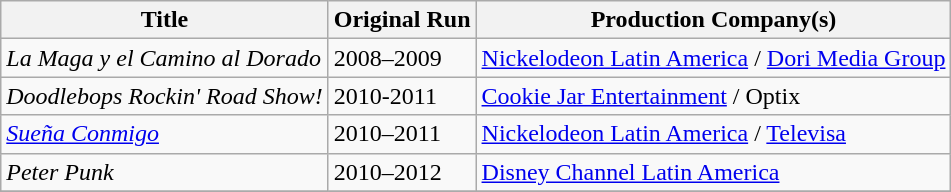<table class="wikitable sortable">
<tr>
<th>Title</th>
<th>Original Run</th>
<th>Production Company(s)</th>
</tr>
<tr>
<td><em>La Maga y el Camino al Dorado</em></td>
<td>2008–2009</td>
<td><a href='#'>Nickelodeon Latin America</a> / <a href='#'>Dori Media Group</a></td>
</tr>
<tr>
<td><em>Doodlebops Rockin' Road Show!</em></td>
<td>2010-2011</td>
<td><a href='#'>Cookie Jar Entertainment</a> / Optix</td>
</tr>
<tr>
<td><em><a href='#'>Sueña Conmigo</a></em></td>
<td>2010–2011</td>
<td><a href='#'>Nickelodeon Latin America</a> / <a href='#'>Televisa</a></td>
</tr>
<tr>
<td><em>Peter Punk</em></td>
<td>2010–2012</td>
<td><a href='#'>Disney Channel Latin America</a></td>
</tr>
<tr>
</tr>
</table>
